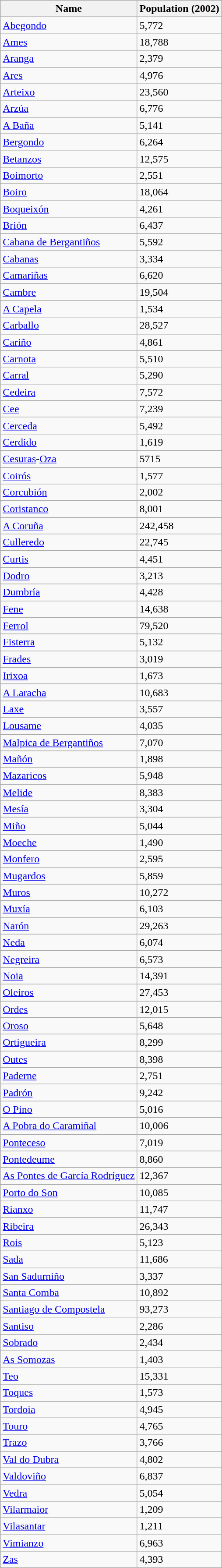<table class="wikitable sortable">
<tr>
<th><strong>Name</strong></th>
<th><strong>Population (2002)</strong></th>
</tr>
<tr>
<td><a href='#'>Abegondo</a></td>
<td>5,772</td>
</tr>
<tr>
<td><a href='#'>Ames</a></td>
<td>18,788</td>
</tr>
<tr>
<td><a href='#'>Aranga</a></td>
<td>2,379</td>
</tr>
<tr>
<td><a href='#'>Ares</a></td>
<td>4,976</td>
</tr>
<tr>
<td><a href='#'>Arteixo</a></td>
<td>23,560</td>
</tr>
<tr>
<td><a href='#'>Arzúa</a></td>
<td>6,776</td>
</tr>
<tr>
<td><a href='#'>A Baña</a></td>
<td>5,141</td>
</tr>
<tr>
<td><a href='#'>Bergondo</a></td>
<td>6,264</td>
</tr>
<tr>
<td><a href='#'>Betanzos</a></td>
<td>12,575</td>
</tr>
<tr>
<td><a href='#'>Boimorto</a></td>
<td>2,551</td>
</tr>
<tr>
<td><a href='#'>Boiro</a></td>
<td>18,064</td>
</tr>
<tr>
<td><a href='#'>Boqueixón</a></td>
<td>4,261</td>
</tr>
<tr>
<td><a href='#'>Brión</a></td>
<td>6,437</td>
</tr>
<tr>
<td><a href='#'>Cabana de Bergantiños</a></td>
<td>5,592</td>
</tr>
<tr>
<td><a href='#'>Cabanas</a></td>
<td>3,334</td>
</tr>
<tr>
<td><a href='#'>Camariñas</a></td>
<td>6,620</td>
</tr>
<tr>
<td><a href='#'>Cambre</a></td>
<td>19,504</td>
</tr>
<tr>
<td><a href='#'>A Capela</a></td>
<td>1,534</td>
</tr>
<tr>
<td><a href='#'>Carballo</a></td>
<td>28,527</td>
</tr>
<tr>
<td><a href='#'>Cariño</a></td>
<td>4,861</td>
</tr>
<tr>
<td><a href='#'>Carnota</a></td>
<td>5,510</td>
</tr>
<tr>
<td><a href='#'>Carral</a></td>
<td>5,290</td>
</tr>
<tr>
<td><a href='#'>Cedeira</a></td>
<td>7,572</td>
</tr>
<tr>
<td><a href='#'>Cee</a></td>
<td>7,239</td>
</tr>
<tr>
<td><a href='#'>Cerceda</a></td>
<td>5,492</td>
</tr>
<tr>
<td><a href='#'>Cerdido</a></td>
<td>1,619</td>
</tr>
<tr>
<td><a href='#'>Cesuras</a>-<a href='#'>Oza</a></td>
<td>5715</td>
</tr>
<tr>
<td><a href='#'>Coirós</a></td>
<td>1,577</td>
</tr>
<tr>
<td><a href='#'>Corcubión</a></td>
<td>2,002</td>
</tr>
<tr>
<td><a href='#'>Coristanco</a></td>
<td>8,001</td>
</tr>
<tr>
<td><a href='#'>A Coruña</a></td>
<td>242,458</td>
</tr>
<tr>
<td><a href='#'>Culleredo</a></td>
<td>22,745</td>
</tr>
<tr>
<td><a href='#'>Curtis</a></td>
<td>4,451</td>
</tr>
<tr>
<td><a href='#'>Dodro</a></td>
<td>3,213</td>
</tr>
<tr>
<td><a href='#'>Dumbría</a></td>
<td>4,428</td>
</tr>
<tr>
<td><a href='#'>Fene</a></td>
<td>14,638</td>
</tr>
<tr>
<td><a href='#'>Ferrol</a></td>
<td>79,520</td>
</tr>
<tr>
<td><a href='#'>Fisterra</a></td>
<td>5,132</td>
</tr>
<tr>
<td><a href='#'>Frades</a></td>
<td>3,019</td>
</tr>
<tr>
<td><a href='#'>Irixoa</a></td>
<td>1,673</td>
</tr>
<tr>
<td><a href='#'>A Laracha</a></td>
<td>10,683</td>
</tr>
<tr>
<td><a href='#'>Laxe</a></td>
<td>3,557</td>
</tr>
<tr>
<td><a href='#'>Lousame</a></td>
<td>4,035</td>
</tr>
<tr>
<td><a href='#'>Malpica de Bergantiños</a></td>
<td>7,070</td>
</tr>
<tr>
<td><a href='#'>Mañón</a></td>
<td>1,898</td>
</tr>
<tr>
<td><a href='#'>Mazaricos</a></td>
<td>5,948</td>
</tr>
<tr>
<td><a href='#'>Melide</a></td>
<td>8,383</td>
</tr>
<tr>
<td><a href='#'>Mesía</a></td>
<td>3,304</td>
</tr>
<tr>
<td><a href='#'>Miño</a></td>
<td>5,044</td>
</tr>
<tr>
<td><a href='#'>Moeche</a></td>
<td>1,490</td>
</tr>
<tr>
<td><a href='#'>Monfero</a></td>
<td>2,595</td>
</tr>
<tr>
<td><a href='#'>Mugardos</a></td>
<td>5,859</td>
</tr>
<tr>
<td><a href='#'>Muros</a></td>
<td>10,272</td>
</tr>
<tr>
<td><a href='#'>Muxía</a></td>
<td>6,103</td>
</tr>
<tr>
<td><a href='#'>Narón</a></td>
<td>29,263</td>
</tr>
<tr>
<td><a href='#'>Neda</a></td>
<td>6,074</td>
</tr>
<tr>
<td><a href='#'>Negreira</a></td>
<td>6,573</td>
</tr>
<tr>
<td><a href='#'>Noia</a></td>
<td>14,391</td>
</tr>
<tr>
<td><a href='#'>Oleiros</a></td>
<td>27,453</td>
</tr>
<tr>
<td><a href='#'>Ordes</a></td>
<td>12,015</td>
</tr>
<tr>
<td><a href='#'>Oroso</a></td>
<td>5,648</td>
</tr>
<tr>
<td><a href='#'>Ortigueira</a></td>
<td>8,299</td>
</tr>
<tr>
<td><a href='#'>Outes</a></td>
<td>8,398</td>
</tr>
<tr>
<td><a href='#'>Paderne</a></td>
<td>2,751</td>
</tr>
<tr>
<td><a href='#'>Padrón</a></td>
<td>9,242</td>
</tr>
<tr>
<td><a href='#'>O Pino</a></td>
<td>5,016</td>
</tr>
<tr>
<td><a href='#'>A Pobra do Caramiñal</a></td>
<td>10,006</td>
</tr>
<tr>
<td><a href='#'>Ponteceso</a></td>
<td>7,019</td>
</tr>
<tr>
<td><a href='#'>Pontedeume</a></td>
<td>8,860</td>
</tr>
<tr>
<td><a href='#'>As Pontes de García Rodríguez</a></td>
<td>12,367</td>
</tr>
<tr>
<td><a href='#'>Porto do Son</a></td>
<td>10,085</td>
</tr>
<tr>
<td><a href='#'>Rianxo</a></td>
<td>11,747</td>
</tr>
<tr>
<td><a href='#'>Ribeira</a></td>
<td>26,343</td>
</tr>
<tr>
<td><a href='#'>Rois</a></td>
<td>5,123</td>
</tr>
<tr>
<td><a href='#'>Sada</a></td>
<td>11,686</td>
</tr>
<tr>
<td><a href='#'>San Sadurniño</a></td>
<td>3,337</td>
</tr>
<tr>
<td><a href='#'>Santa Comba</a></td>
<td>10,892</td>
</tr>
<tr>
<td><a href='#'>Santiago de Compostela</a></td>
<td>93,273</td>
</tr>
<tr>
<td><a href='#'>Santiso</a></td>
<td>2,286</td>
</tr>
<tr>
<td><a href='#'>Sobrado</a></td>
<td>2,434</td>
</tr>
<tr>
<td><a href='#'>As Somozas</a></td>
<td>1,403</td>
</tr>
<tr>
<td><a href='#'>Teo</a></td>
<td>15,331</td>
</tr>
<tr>
<td><a href='#'>Toques</a></td>
<td>1,573</td>
</tr>
<tr>
<td><a href='#'>Tordoia</a></td>
<td>4,945</td>
</tr>
<tr>
<td><a href='#'>Touro</a></td>
<td>4,765</td>
</tr>
<tr>
<td><a href='#'>Trazo</a></td>
<td>3,766</td>
</tr>
<tr>
<td><a href='#'>Val do Dubra</a></td>
<td>4,802</td>
</tr>
<tr>
<td><a href='#'>Valdoviño</a></td>
<td>6,837</td>
</tr>
<tr>
<td><a href='#'>Vedra</a></td>
<td>5,054</td>
</tr>
<tr>
<td><a href='#'>Vilarmaior</a></td>
<td>1,209</td>
</tr>
<tr>
<td><a href='#'>Vilasantar</a></td>
<td>1,211</td>
</tr>
<tr>
<td><a href='#'>Vimianzo</a></td>
<td>6,963</td>
</tr>
<tr>
<td><a href='#'>Zas</a></td>
<td>4,393</td>
</tr>
</table>
